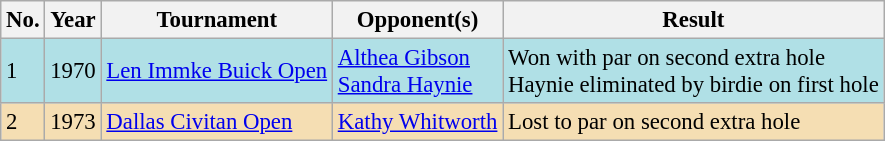<table class="wikitable" style="font-size:95%;">
<tr>
<th>No.</th>
<th>Year</th>
<th>Tournament</th>
<th>Opponent(s)</th>
<th>Result</th>
</tr>
<tr style="background:#B0E0E6;">
<td>1</td>
<td>1970</td>
<td><a href='#'>Len Immke Buick Open</a></td>
<td> <a href='#'>Althea Gibson</a><br> <a href='#'>Sandra Haynie</a></td>
<td>Won with par on second extra hole<br>Haynie eliminated by birdie on first hole</td>
</tr>
<tr style="background:#F5DEB3;">
<td>2</td>
<td>1973</td>
<td><a href='#'>Dallas Civitan Open</a></td>
<td> <a href='#'>Kathy Whitworth</a></td>
<td>Lost to par on second extra hole</td>
</tr>
</table>
